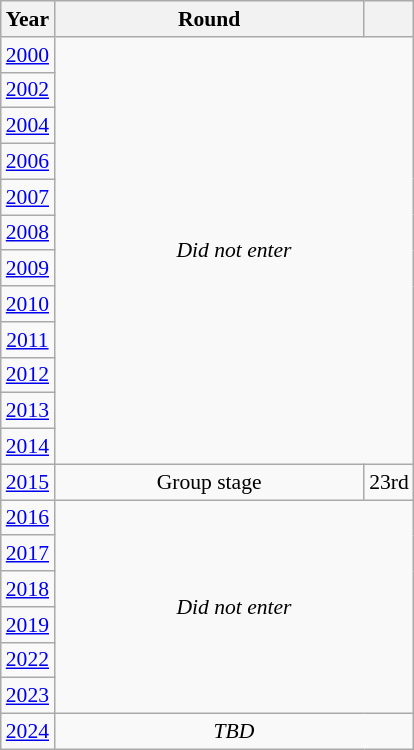<table class="wikitable" style="text-align: center; font-size:90%">
<tr>
<th>Year</th>
<th style="width:200px">Round</th>
<th></th>
</tr>
<tr>
<td><a href='#'>2000</a></td>
<td colspan="2" rowspan="12"><em>Did not enter</em></td>
</tr>
<tr>
<td><a href='#'>2002</a></td>
</tr>
<tr>
<td><a href='#'>2004</a></td>
</tr>
<tr>
<td><a href='#'>2006</a></td>
</tr>
<tr>
<td><a href='#'>2007</a></td>
</tr>
<tr>
<td><a href='#'>2008</a></td>
</tr>
<tr>
<td><a href='#'>2009</a></td>
</tr>
<tr>
<td><a href='#'>2010</a></td>
</tr>
<tr>
<td><a href='#'>2011</a></td>
</tr>
<tr>
<td><a href='#'>2012</a></td>
</tr>
<tr>
<td><a href='#'>2013</a></td>
</tr>
<tr>
<td><a href='#'>2014</a></td>
</tr>
<tr>
<td><a href='#'>2015</a></td>
<td>Group stage</td>
<td>23rd</td>
</tr>
<tr>
<td><a href='#'>2016</a></td>
<td colspan="2" rowspan="6"><em>Did not enter</em></td>
</tr>
<tr>
<td><a href='#'>2017</a></td>
</tr>
<tr>
<td><a href='#'>2018</a></td>
</tr>
<tr>
<td><a href='#'>2019</a></td>
</tr>
<tr>
<td><a href='#'>2022</a></td>
</tr>
<tr>
<td><a href='#'>2023</a></td>
</tr>
<tr>
<td><a href='#'>2024</a></td>
<td colspan="2"><em>TBD</em></td>
</tr>
</table>
